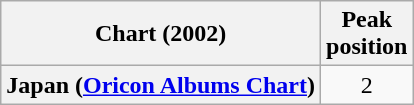<table class="wikitable sortable plainrowheaders" style="text-align:center">
<tr>
<th>Chart (2002)</th>
<th>Peak<br>position</th>
</tr>
<tr>
<th scope="row">Japan (<a href='#'>Oricon Albums Chart</a>)</th>
<td>2</td>
</tr>
</table>
